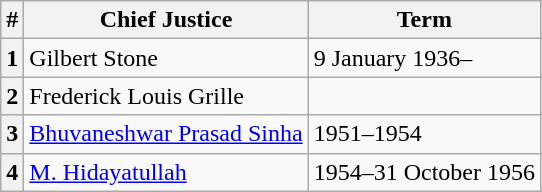<table class="wikitable sortable">
<tr>
<th>#</th>
<th>Chief Justice</th>
<th>Term</th>
</tr>
<tr>
<th>1</th>
<td>Gilbert Stone</td>
<td>9 January 1936–</td>
</tr>
<tr>
<th>2</th>
<td>Frederick Louis Grille</td>
<td></td>
</tr>
<tr>
<th>3</th>
<td><a href='#'>Bhuvaneshwar Prasad Sinha</a></td>
<td>1951–1954</td>
</tr>
<tr>
<th>4</th>
<td><a href='#'>M. Hidayatullah</a></td>
<td>1954–31 October 1956</td>
</tr>
</table>
